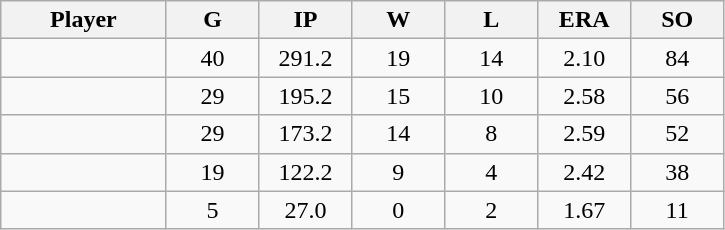<table class="wikitable sortable">
<tr>
<th bgcolor="#DDDDFF" width="16%">Player</th>
<th bgcolor="#DDDDFF" width="9%">G</th>
<th bgcolor="#DDDDFF" width="9%">IP</th>
<th bgcolor="#DDDDFF" width="9%">W</th>
<th bgcolor="#DDDDFF" width="9%">L</th>
<th bgcolor="#DDDDFF" width="9%">ERA</th>
<th bgcolor="#DDDDFF" width="9%">SO</th>
</tr>
<tr align="center">
<td></td>
<td>40</td>
<td>291.2</td>
<td>19</td>
<td>14</td>
<td>2.10</td>
<td>84</td>
</tr>
<tr align="center">
<td></td>
<td>29</td>
<td>195.2</td>
<td>15</td>
<td>10</td>
<td>2.58</td>
<td>56</td>
</tr>
<tr align="center">
<td></td>
<td>29</td>
<td>173.2</td>
<td>14</td>
<td>8</td>
<td>2.59</td>
<td>52</td>
</tr>
<tr align="center">
<td></td>
<td>19</td>
<td>122.2</td>
<td>9</td>
<td>4</td>
<td>2.42</td>
<td>38</td>
</tr>
<tr align="center">
<td></td>
<td>5</td>
<td>27.0</td>
<td>0</td>
<td>2</td>
<td>1.67</td>
<td>11</td>
</tr>
</table>
